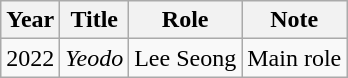<table class="wikitable">
<tr>
<th>Year</th>
<th>Title</th>
<th>Role</th>
<th>Note</th>
</tr>
<tr>
<td>2022</td>
<td><em>Yeodo</em></td>
<td>Lee Seong</td>
<td>Main role</td>
</tr>
</table>
